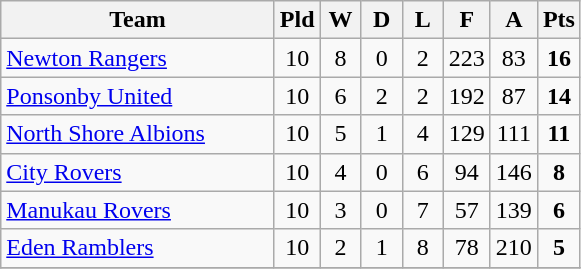<table class="wikitable" style="text-align:center;">
<tr>
<th width=175>Team</th>
<th width=20 abbr="Played">Pld</th>
<th width=20 abbr="Won">W</th>
<th width=20 abbr="Drawn">D</th>
<th width=20 abbr="Lost">L</th>
<th width=20 abbr="For">F</th>
<th width=20 abbr="Against">A</th>
<th width=20 abbr="Points">Pts</th>
</tr>
<tr>
<td style="text-align:left;"><a href='#'>Newton Rangers</a></td>
<td>10</td>
<td>8</td>
<td>0</td>
<td>2</td>
<td>223</td>
<td>83</td>
<td><strong>16</strong></td>
</tr>
<tr>
<td style="text-align:left;"><a href='#'>Ponsonby United</a></td>
<td>10</td>
<td>6</td>
<td>2</td>
<td>2</td>
<td>192</td>
<td>87</td>
<td><strong>14</strong></td>
</tr>
<tr>
<td style="text-align:left;"><a href='#'>North Shore Albions</a></td>
<td>10</td>
<td>5</td>
<td>1</td>
<td>4</td>
<td>129</td>
<td>111</td>
<td><strong>11</strong></td>
</tr>
<tr>
<td style="text-align:left;"><a href='#'>City Rovers</a></td>
<td>10</td>
<td>4</td>
<td>0</td>
<td>6</td>
<td>94</td>
<td>146</td>
<td><strong>8</strong></td>
</tr>
<tr>
<td style="text-align:left;"><a href='#'>Manukau Rovers</a></td>
<td>10</td>
<td>3</td>
<td>0</td>
<td>7</td>
<td>57</td>
<td>139</td>
<td><strong>6</strong></td>
</tr>
<tr>
<td style="text-align:left;"><a href='#'>Eden Ramblers</a></td>
<td>10</td>
<td>2</td>
<td>1</td>
<td>8</td>
<td>78</td>
<td>210</td>
<td><strong>5</strong></td>
</tr>
<tr>
</tr>
</table>
